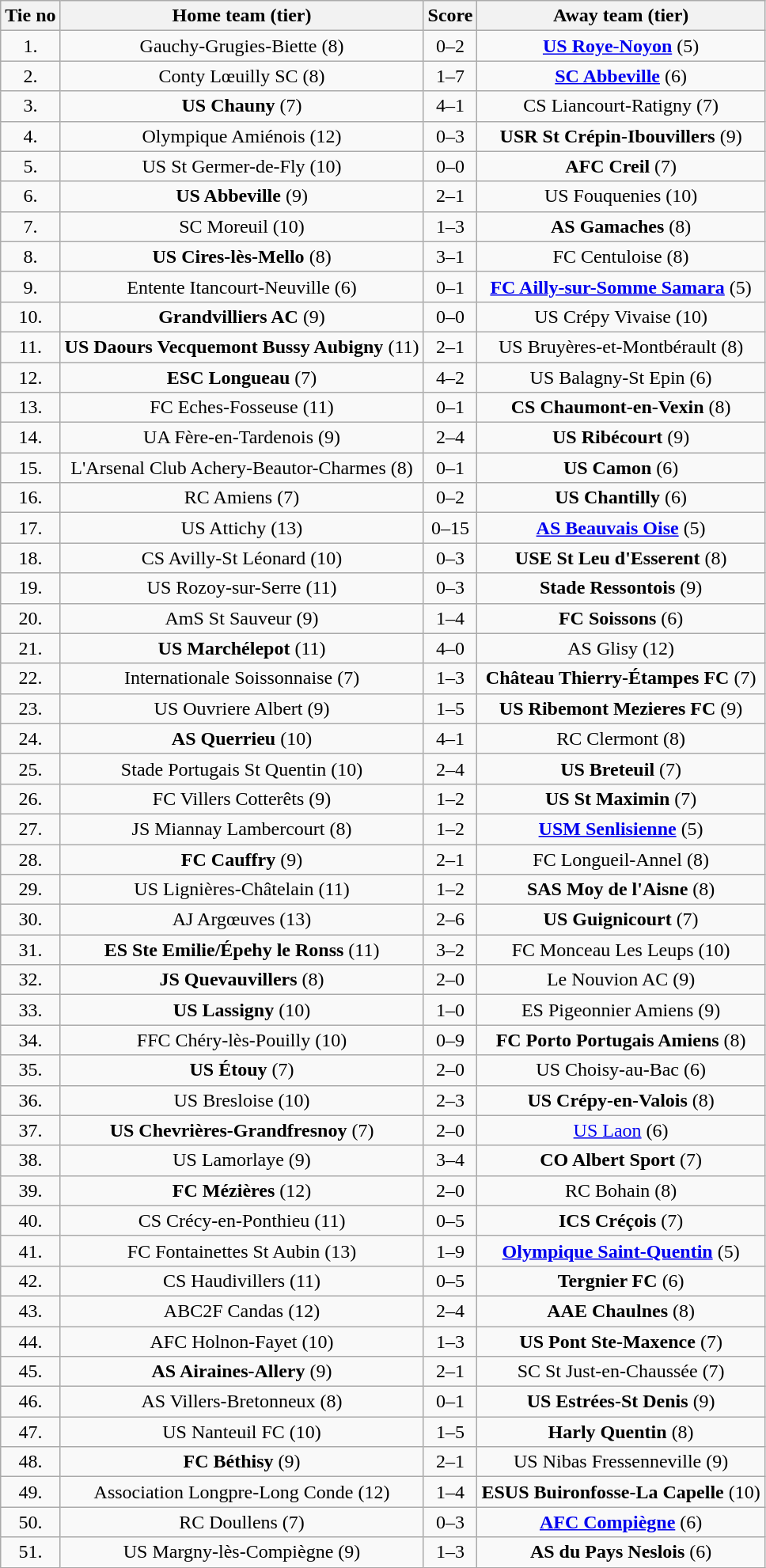<table class="wikitable" style="text-align: center">
<tr>
<th>Tie no</th>
<th>Home team (tier)</th>
<th>Score</th>
<th>Away team (tier)</th>
</tr>
<tr>
<td>1.</td>
<td>Gauchy-Grugies-Biette (8)</td>
<td>0–2</td>
<td><strong><a href='#'>US Roye-Noyon</a></strong> (5)</td>
</tr>
<tr>
<td>2.</td>
<td>Conty Lœuilly SC (8)</td>
<td>1–7</td>
<td><strong><a href='#'>SC Abbeville</a></strong> (6)</td>
</tr>
<tr>
<td>3.</td>
<td><strong>US Chauny</strong> (7)</td>
<td>4–1</td>
<td>CS Liancourt-Ratigny (7)</td>
</tr>
<tr>
<td>4.</td>
<td>Olympique Amiénois (12)</td>
<td>0–3</td>
<td><strong>USR St Crépin-Ibouvillers</strong> (9)</td>
</tr>
<tr>
<td>5.</td>
<td>US St Germer-de-Fly (10)</td>
<td>0–0 </td>
<td><strong>AFC Creil</strong> (7)</td>
</tr>
<tr>
<td>6.</td>
<td><strong>US Abbeville</strong> (9)</td>
<td>2–1</td>
<td>US Fouquenies (10)</td>
</tr>
<tr>
<td>7.</td>
<td>SC Moreuil (10)</td>
<td>1–3</td>
<td><strong>AS Gamaches</strong> (8)</td>
</tr>
<tr>
<td>8.</td>
<td><strong>US Cires-lès-Mello</strong> (8)</td>
<td>3–1</td>
<td>FC Centuloise (8)</td>
</tr>
<tr>
<td>9.</td>
<td>Entente Itancourt-Neuville (6)</td>
<td>0–1</td>
<td><strong><a href='#'>FC Ailly-sur-Somme Samara</a></strong> (5)</td>
</tr>
<tr>
<td>10.</td>
<td><strong>Grandvilliers AC</strong> (9)</td>
<td>0–0 </td>
<td>US Crépy Vivaise (10)</td>
</tr>
<tr>
<td>11.</td>
<td><strong>US Daours Vecquemont Bussy Aubigny</strong> (11)</td>
<td>2–1</td>
<td>US Bruyères-et-Montbérault (8)</td>
</tr>
<tr>
<td>12.</td>
<td><strong>ESC Longueau</strong> (7)</td>
<td>4–2</td>
<td>US Balagny-St Epin (6)</td>
</tr>
<tr>
<td>13.</td>
<td>FC Eches-Fosseuse (11)</td>
<td>0–1</td>
<td><strong>CS Chaumont-en-Vexin</strong> (8)</td>
</tr>
<tr>
<td>14.</td>
<td>UA Fère-en-Tardenois (9)</td>
<td>2–4</td>
<td><strong>US Ribécourt</strong> (9)</td>
</tr>
<tr>
<td>15.</td>
<td>L'Arsenal Club Achery-Beautor-Charmes (8)</td>
<td>0–1</td>
<td><strong>US Camon</strong> (6)</td>
</tr>
<tr>
<td>16.</td>
<td>RC Amiens (7)</td>
<td>0–2</td>
<td><strong>US Chantilly</strong> (6)</td>
</tr>
<tr>
<td>17.</td>
<td>US Attichy (13)</td>
<td>0–15</td>
<td><strong><a href='#'>AS Beauvais Oise</a></strong> (5)</td>
</tr>
<tr>
<td>18.</td>
<td>CS Avilly-St Léonard (10)</td>
<td>0–3</td>
<td><strong>USE St Leu d'Esserent</strong> (8)</td>
</tr>
<tr>
<td>19.</td>
<td>US Rozoy-sur-Serre (11)</td>
<td>0–3</td>
<td><strong>Stade Ressontois</strong> (9)</td>
</tr>
<tr>
<td>20.</td>
<td>AmS St Sauveur (9)</td>
<td>1–4</td>
<td><strong>FC Soissons</strong> (6)</td>
</tr>
<tr>
<td>21.</td>
<td><strong>US Marchélepot</strong> (11)</td>
<td>4–0</td>
<td>AS Glisy (12)</td>
</tr>
<tr>
<td>22.</td>
<td>Internationale Soissonnaise (7)</td>
<td>1–3</td>
<td><strong>Château Thierry-Étampes FC</strong> (7)</td>
</tr>
<tr>
<td>23.</td>
<td>US Ouvriere Albert (9)</td>
<td>1–5</td>
<td><strong>US Ribemont Mezieres FC</strong> (9)</td>
</tr>
<tr>
<td>24.</td>
<td><strong>AS Querrieu</strong> (10)</td>
<td>4–1</td>
<td>RC Clermont (8)</td>
</tr>
<tr>
<td>25.</td>
<td>Stade Portugais St Quentin (10)</td>
<td>2–4</td>
<td><strong>US Breteuil</strong> (7)</td>
</tr>
<tr>
<td>26.</td>
<td>FC Villers Cotterêts (9)</td>
<td>1–2</td>
<td><strong>US St Maximin</strong> (7)</td>
</tr>
<tr>
<td>27.</td>
<td>JS Miannay Lambercourt (8)</td>
<td>1–2</td>
<td><strong><a href='#'>USM Senlisienne</a></strong> (5)</td>
</tr>
<tr>
<td>28.</td>
<td><strong>FC Cauffry</strong> (9)</td>
<td>2–1</td>
<td>FC Longueil-Annel (8)</td>
</tr>
<tr>
<td>29.</td>
<td>US Lignières-Châtelain (11)</td>
<td>1–2</td>
<td><strong>SAS Moy de l'Aisne</strong> (8)</td>
</tr>
<tr>
<td>30.</td>
<td>AJ Argœuves (13)</td>
<td>2–6</td>
<td><strong>US Guignicourt</strong> (7)</td>
</tr>
<tr>
<td>31.</td>
<td><strong>ES Ste Emilie/Épehy le Ronss</strong> (11)</td>
<td>3–2</td>
<td>FC Monceau Les Leups (10)</td>
</tr>
<tr>
<td>32.</td>
<td><strong>JS Quevauvillers</strong> (8)</td>
<td>2–0</td>
<td>Le Nouvion AC (9)</td>
</tr>
<tr>
<td>33.</td>
<td><strong>US Lassigny</strong> (10)</td>
<td>1–0</td>
<td>ES Pigeonnier Amiens (9)</td>
</tr>
<tr>
<td>34.</td>
<td>FFC Chéry-lès-Pouilly (10)</td>
<td>0–9</td>
<td><strong>FC Porto Portugais Amiens</strong> (8)</td>
</tr>
<tr>
<td>35.</td>
<td><strong>US Étouy</strong> (7)</td>
<td>2–0</td>
<td>US Choisy-au-Bac (6)</td>
</tr>
<tr>
<td>36.</td>
<td>US Bresloise (10)</td>
<td>2–3</td>
<td><strong>US Crépy-en-Valois</strong> (8)</td>
</tr>
<tr>
<td>37.</td>
<td><strong>US Chevrières-Grandfresnoy</strong> (7)</td>
<td>2–0</td>
<td><a href='#'>US Laon</a> (6)</td>
</tr>
<tr>
<td>38.</td>
<td>US Lamorlaye (9)</td>
<td>3–4</td>
<td><strong>CO Albert Sport</strong> (7)</td>
</tr>
<tr>
<td>39.</td>
<td><strong>FC Mézières</strong> (12)</td>
<td>2–0</td>
<td>RC Bohain (8)</td>
</tr>
<tr>
<td>40.</td>
<td>CS Crécy-en-Ponthieu (11)</td>
<td>0–5</td>
<td><strong>ICS Créçois</strong> (7)</td>
</tr>
<tr>
<td>41.</td>
<td>FC Fontainettes St Aubin (13)</td>
<td>1–9</td>
<td><strong><a href='#'>Olympique Saint-Quentin</a></strong> (5)</td>
</tr>
<tr>
<td>42.</td>
<td>CS Haudivillers (11)</td>
<td>0–5</td>
<td><strong>Tergnier FC</strong> (6)</td>
</tr>
<tr>
<td>43.</td>
<td>ABC2F Candas (12)</td>
<td>2–4</td>
<td><strong>AAE Chaulnes</strong> (8)</td>
</tr>
<tr>
<td>44.</td>
<td>AFC Holnon-Fayet (10)</td>
<td>1–3</td>
<td><strong>US Pont Ste-Maxence</strong> (7)</td>
</tr>
<tr>
<td>45.</td>
<td><strong>AS Airaines-Allery</strong> (9)</td>
<td>2–1</td>
<td>SC St Just-en-Chaussée (7)</td>
</tr>
<tr>
<td>46.</td>
<td>AS Villers-Bretonneux (8)</td>
<td>0–1</td>
<td><strong>US Estrées-St Denis</strong> (9)</td>
</tr>
<tr>
<td>47.</td>
<td>US Nanteuil FC (10)</td>
<td>1–5</td>
<td><strong>Harly Quentin</strong> (8)</td>
</tr>
<tr>
<td>48.</td>
<td><strong>FC Béthisy</strong> (9)</td>
<td>2–1</td>
<td>US Nibas Fressenneville (9)</td>
</tr>
<tr>
<td>49.</td>
<td>Association Longpre-Long Conde (12)</td>
<td>1–4</td>
<td><strong>ESUS Buironfosse-La Capelle</strong> (10)</td>
</tr>
<tr>
<td>50.</td>
<td>RC Doullens (7)</td>
<td>0–3</td>
<td><strong><a href='#'>AFC Compiègne</a></strong> (6)</td>
</tr>
<tr>
<td>51.</td>
<td>US Margny-lès-Compiègne (9)</td>
<td>1–3</td>
<td><strong>AS du Pays Neslois</strong> (6)</td>
</tr>
</table>
